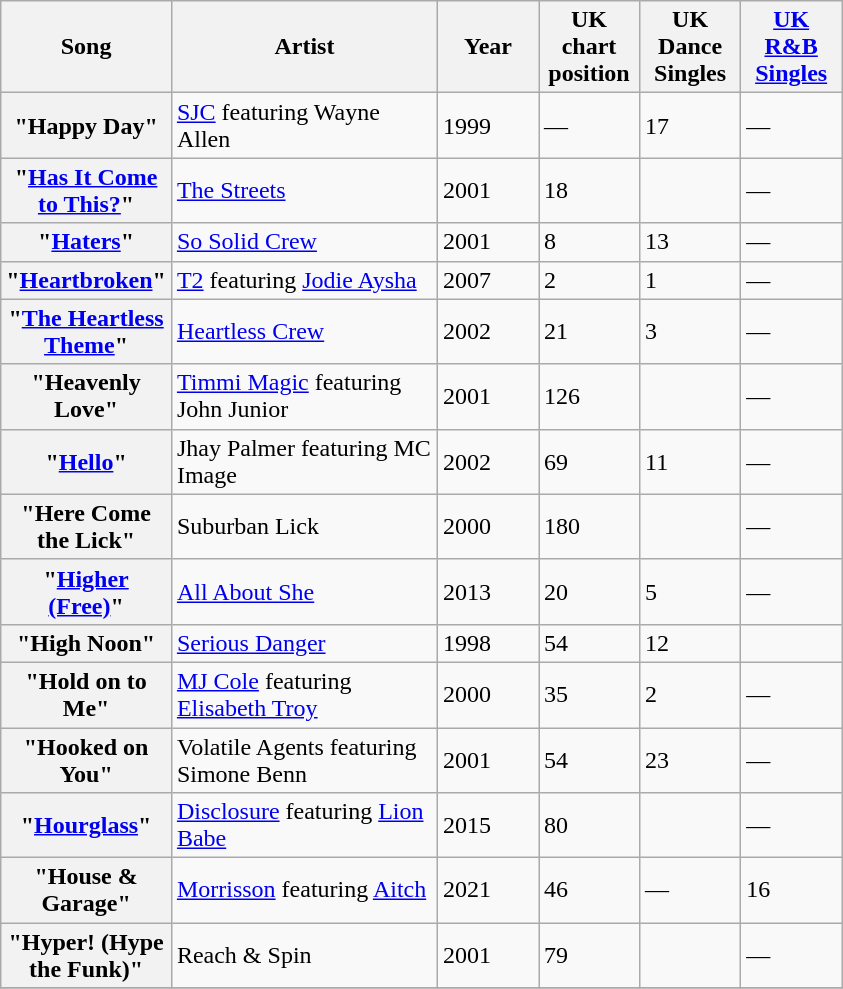<table class="wikitable plainrowheaders">
<tr>
<th scope="col" style="width:100px;">Song</th>
<th scope="col" style="width:170px;">Artist</th>
<th scope="col" style="width:60px;">Year</th>
<th scope="col" style="width:60px;">UK chart position</th>
<th scope="col" style="width:60px;">UK Dance Singles</th>
<th scope="col" style="width:60px;"><a href='#'>UK R&B Singles</a></th>
</tr>
<tr>
<th scope="row">"Happy Day"</th>
<td><a href='#'>SJC</a> featuring Wayne Allen</td>
<td>1999</td>
<td>—</td>
<td>17</td>
<td>—</td>
</tr>
<tr>
<th scope="row">"<a href='#'>Has It Come to This?</a>"</th>
<td><a href='#'>The Streets</a></td>
<td>2001</td>
<td>18</td>
<td></td>
<td>—</td>
</tr>
<tr>
<th scope="row">"<a href='#'>Haters</a>"</th>
<td><a href='#'>So Solid Crew</a></td>
<td>2001</td>
<td>8</td>
<td>13</td>
<td>—</td>
</tr>
<tr>
<th scope="row">"<a href='#'>Heartbroken</a>"</th>
<td><a href='#'>T2</a> featuring <a href='#'>Jodie Aysha</a></td>
<td>2007</td>
<td>2</td>
<td>1</td>
<td>—</td>
</tr>
<tr>
<th scope="row">"<a href='#'>The Heartless Theme</a>"</th>
<td><a href='#'>Heartless Crew</a></td>
<td>2002</td>
<td>21</td>
<td>3</td>
<td>—</td>
</tr>
<tr>
<th scope="row">"Heavenly Love"</th>
<td><a href='#'>Timmi Magic</a> featuring John Junior</td>
<td>2001</td>
<td>126</td>
<td></td>
<td>—</td>
</tr>
<tr>
<th scope="row">"<a href='#'>Hello</a>"</th>
<td>Jhay Palmer featuring MC Image</td>
<td>2002</td>
<td>69</td>
<td>11</td>
<td>—</td>
</tr>
<tr>
<th scope="row">"Here Come the Lick"</th>
<td>Suburban Lick</td>
<td>2000</td>
<td>180</td>
<td></td>
<td>—</td>
</tr>
<tr>
<th scope="row">"<a href='#'>Higher (Free)</a>"</th>
<td><a href='#'>All About She</a></td>
<td>2013</td>
<td>20</td>
<td>5</td>
<td>—</td>
</tr>
<tr>
<th scope="row">"High Noon"</th>
<td><a href='#'>Serious Danger</a></td>
<td>1998</td>
<td>54</td>
<td>12</td>
</tr>
<tr>
<th scope="row">"Hold on to Me"</th>
<td><a href='#'>MJ Cole</a> featuring <a href='#'>Elisabeth Troy</a></td>
<td>2000</td>
<td>35</td>
<td>2</td>
<td>—</td>
</tr>
<tr>
<th scope="row">"Hooked on You"</th>
<td>Volatile Agents featuring Simone Benn</td>
<td>2001</td>
<td>54</td>
<td>23</td>
<td>—</td>
</tr>
<tr>
<th scope="row">"<a href='#'>Hourglass</a>"</th>
<td><a href='#'>Disclosure</a> featuring <a href='#'>Lion Babe</a></td>
<td>2015</td>
<td>80</td>
<td></td>
<td>—</td>
</tr>
<tr>
<th scope="row">"House & Garage"</th>
<td><a href='#'>Morrisson</a> featuring <a href='#'>Aitch</a></td>
<td>2021</td>
<td>46</td>
<td>—</td>
<td>16</td>
</tr>
<tr>
<th scope="row">"Hyper! (Hype the Funk)"</th>
<td>Reach & Spin</td>
<td>2001</td>
<td>79</td>
<td></td>
<td>—</td>
</tr>
<tr>
</tr>
</table>
